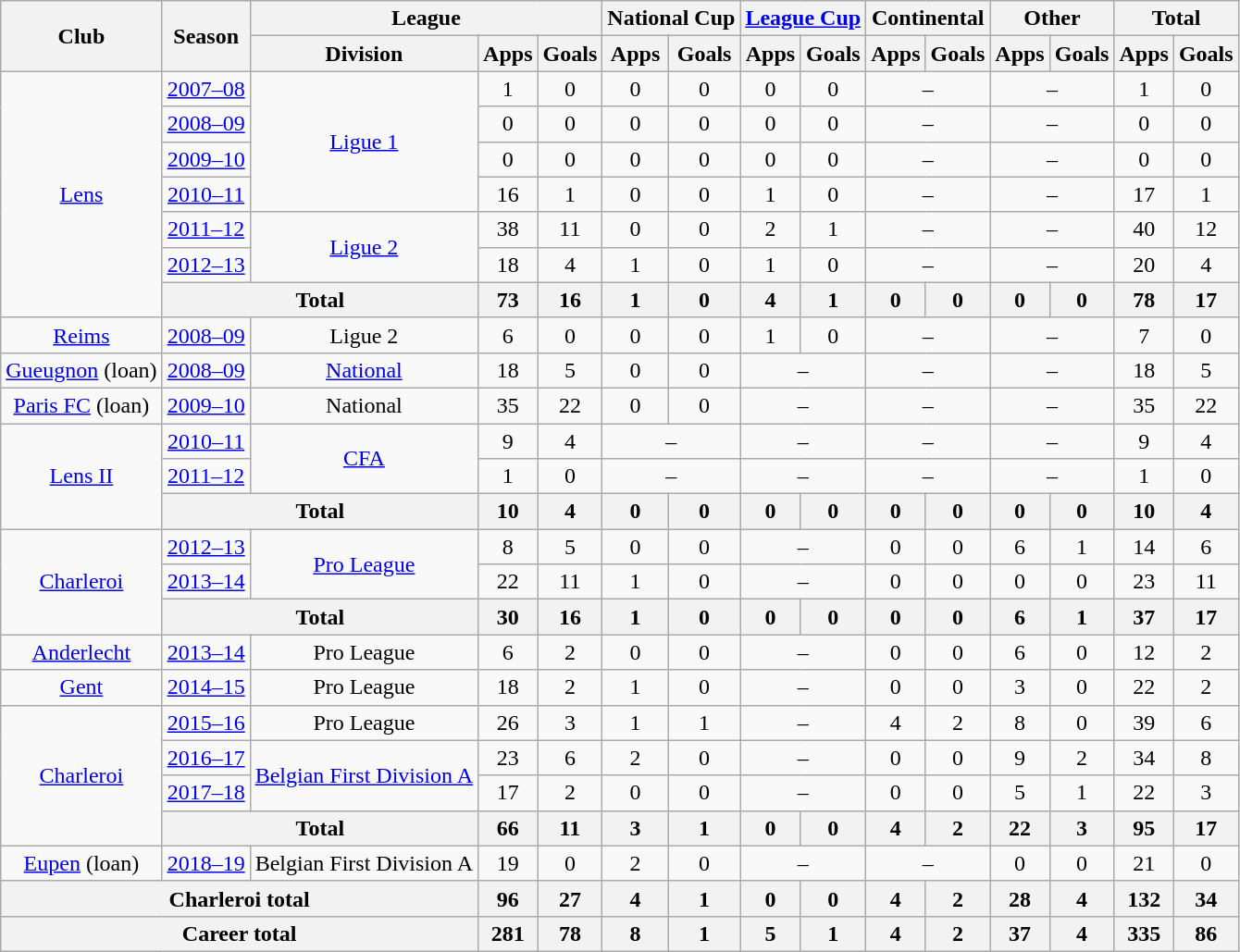<table class="wikitable" style="text-align:center">
<tr>
<th rowspan="2">Club</th>
<th rowspan="2">Season</th>
<th colspan="3">League</th>
<th colspan="2">National Cup</th>
<th colspan="2"><a href='#'>League Cup</a></th>
<th colspan="2">Continental</th>
<th colspan="2">Other</th>
<th colspan="2">Total</th>
</tr>
<tr>
<th>Division</th>
<th>Apps</th>
<th>Goals</th>
<th>Apps</th>
<th>Goals</th>
<th>Apps</th>
<th>Goals</th>
<th>Apps</th>
<th>Goals</th>
<th>Apps</th>
<th>Goals</th>
<th>Apps</th>
<th>Goals</th>
</tr>
<tr>
<td rowspan="7"><a href='#'>Lens</a></td>
<td><a href='#'>2007–08</a></td>
<td rowspan="4"><a href='#'>Ligue 1</a></td>
<td>1</td>
<td>0</td>
<td>0</td>
<td>0</td>
<td>0</td>
<td>0</td>
<td colspan="2">–</td>
<td colspan="2">–</td>
<td>1</td>
<td>0</td>
</tr>
<tr>
<td><a href='#'>2008–09</a></td>
<td>0</td>
<td>0</td>
<td>0</td>
<td>0</td>
<td>0</td>
<td>0</td>
<td colspan="2">–</td>
<td colspan="2">–</td>
<td>0</td>
<td>0</td>
</tr>
<tr>
<td><a href='#'>2009–10</a></td>
<td>0</td>
<td>0</td>
<td>0</td>
<td>0</td>
<td>0</td>
<td>0</td>
<td colspan="2">–</td>
<td colspan="2">–</td>
<td>0</td>
<td>0</td>
</tr>
<tr>
<td><a href='#'>2010–11</a></td>
<td>16</td>
<td>1</td>
<td>0</td>
<td>0</td>
<td>1</td>
<td>0</td>
<td colspan="2">–</td>
<td colspan="2">–</td>
<td>17</td>
<td>1</td>
</tr>
<tr>
<td><a href='#'>2011–12</a></td>
<td rowspan="2"><a href='#'>Ligue 2</a></td>
<td>38</td>
<td>11</td>
<td>0</td>
<td>0</td>
<td>2</td>
<td>1</td>
<td colspan="2">–</td>
<td colspan="2">–</td>
<td>40</td>
<td>12</td>
</tr>
<tr>
<td><a href='#'>2012–13</a></td>
<td>18</td>
<td>4</td>
<td>1</td>
<td>0</td>
<td>1</td>
<td>0</td>
<td colspan="2">–</td>
<td colspan="2">–</td>
<td>20</td>
<td>4</td>
</tr>
<tr>
<th colspan="2">Total</th>
<th>73</th>
<th>16</th>
<th>1</th>
<th>0</th>
<th>4</th>
<th>1</th>
<th>0</th>
<th>0</th>
<th>0</th>
<th>0</th>
<th>78</th>
<th>17</th>
</tr>
<tr>
<td><a href='#'>Reims</a></td>
<td><a href='#'>2008–09</a></td>
<td>Ligue 2</td>
<td>6</td>
<td>0</td>
<td>0</td>
<td>0</td>
<td>1</td>
<td>0</td>
<td colspan="2">–</td>
<td colspan="2">–</td>
<td>7</td>
<td>0</td>
</tr>
<tr>
<td><a href='#'>Gueugnon</a> (loan)</td>
<td><a href='#'>2008–09</a></td>
<td><a href='#'>National</a></td>
<td>18</td>
<td>5</td>
<td>0</td>
<td>0</td>
<td colspan="2">–</td>
<td colspan="2">–</td>
<td colspan="2">–</td>
<td>18</td>
<td>5</td>
</tr>
<tr>
<td><a href='#'>Paris FC</a> (loan)</td>
<td><a href='#'>2009–10</a></td>
<td>National</td>
<td>35</td>
<td>22</td>
<td>0</td>
<td>0</td>
<td colspan="2">–</td>
<td colspan="2">–</td>
<td colspan="2">–</td>
<td>35</td>
<td>22</td>
</tr>
<tr>
<td rowspan="3"><a href='#'>Lens II</a></td>
<td><a href='#'>2010–11</a></td>
<td rowspan="2"><a href='#'>CFA</a></td>
<td>9</td>
<td>4</td>
<td colspan="2">–</td>
<td colspan="2">–</td>
<td colspan="2">–</td>
<td colspan="2">–</td>
<td>9</td>
<td>4</td>
</tr>
<tr>
<td><a href='#'>2011–12</a></td>
<td>1</td>
<td>0</td>
<td colspan="2">–</td>
<td colspan="2">–</td>
<td colspan="2">–</td>
<td colspan="2">–</td>
<td>1</td>
<td>0</td>
</tr>
<tr>
<th colspan="2">Total</th>
<th>10</th>
<th>4</th>
<th>0</th>
<th>0</th>
<th>0</th>
<th>0</th>
<th>0</th>
<th>0</th>
<th>0</th>
<th>0</th>
<th>10</th>
<th>4</th>
</tr>
<tr>
<td rowspan="3"><a href='#'>Charleroi</a></td>
<td><a href='#'>2012–13</a></td>
<td rowspan="2"><a href='#'>Pro League</a></td>
<td>8</td>
<td>5</td>
<td>0</td>
<td>0</td>
<td colspan="2">–</td>
<td>0</td>
<td>0</td>
<td>6</td>
<td>1</td>
<td>14</td>
<td>6</td>
</tr>
<tr>
<td><a href='#'>2013–14</a></td>
<td>22</td>
<td>11</td>
<td>1</td>
<td>0</td>
<td colspan="2">–</td>
<td>0</td>
<td>0</td>
<td>0</td>
<td>0</td>
<td>23</td>
<td>11</td>
</tr>
<tr>
<th colspan="2">Total</th>
<th>30</th>
<th>16</th>
<th>1</th>
<th>0</th>
<th>0</th>
<th>0</th>
<th>0</th>
<th>0</th>
<th>6</th>
<th>1</th>
<th>37</th>
<th>17</th>
</tr>
<tr>
<td><a href='#'>Anderlecht</a></td>
<td><a href='#'>2013–14</a></td>
<td>Pro League</td>
<td>6</td>
<td>2</td>
<td>0</td>
<td>0</td>
<td colspan="2">–</td>
<td>0</td>
<td>0</td>
<td>6</td>
<td>0</td>
<td>12</td>
<td>2</td>
</tr>
<tr>
<td><a href='#'>Gent</a></td>
<td><a href='#'>2014–15</a></td>
<td>Pro League</td>
<td>18</td>
<td>2</td>
<td>1</td>
<td>0</td>
<td colspan="2">–</td>
<td>0</td>
<td>0</td>
<td>3</td>
<td>0</td>
<td>22</td>
<td>2</td>
</tr>
<tr>
<td rowspan="4"><a href='#'>Charleroi</a></td>
<td><a href='#'>2015–16</a></td>
<td>Pro League</td>
<td>26</td>
<td>3</td>
<td>1</td>
<td>1</td>
<td colspan="2">–</td>
<td>4</td>
<td>2</td>
<td>8</td>
<td>0</td>
<td>39</td>
<td>6</td>
</tr>
<tr>
<td><a href='#'>2016–17</a></td>
<td rowspan="2"><a href='#'>Belgian First Division A</a></td>
<td>23</td>
<td>6</td>
<td>2</td>
<td>0</td>
<td colspan="2">–</td>
<td>0</td>
<td>0</td>
<td>9</td>
<td>2</td>
<td>34</td>
<td>8</td>
</tr>
<tr>
<td><a href='#'>2017–18</a></td>
<td>17</td>
<td>2</td>
<td>0</td>
<td>0</td>
<td colspan="2">–</td>
<td>0</td>
<td>0</td>
<td>5</td>
<td>1</td>
<td>22</td>
<td>3</td>
</tr>
<tr>
<th colspan="2">Total</th>
<th>66</th>
<th>11</th>
<th>3</th>
<th>1</th>
<th>0</th>
<th>0</th>
<th>4</th>
<th>2</th>
<th>22</th>
<th>3</th>
<th>95</th>
<th>17</th>
</tr>
<tr>
<td rowspan="1"><a href='#'>Eupen</a> (loan)</td>
<td><a href='#'>2018–19</a></td>
<td>Belgian First Division A</td>
<td>19</td>
<td>0</td>
<td>2</td>
<td>0</td>
<td colspan="2">–</td>
<td colspan="2">–</td>
<td>0</td>
<td>0</td>
<td>21</td>
<td>0</td>
</tr>
<tr>
<th colspan="3">Charleroi total</th>
<th>96</th>
<th>27</th>
<th>4</th>
<th>1</th>
<th>0</th>
<th>0</th>
<th>4</th>
<th>2</th>
<th>28</th>
<th>4</th>
<th>132</th>
<th>34</th>
</tr>
<tr>
<th colspan="3">Career total</th>
<th>281</th>
<th>78</th>
<th>8</th>
<th>1</th>
<th>5</th>
<th>1</th>
<th>4</th>
<th>2</th>
<th>37</th>
<th>4</th>
<th>335</th>
<th>86</th>
</tr>
</table>
